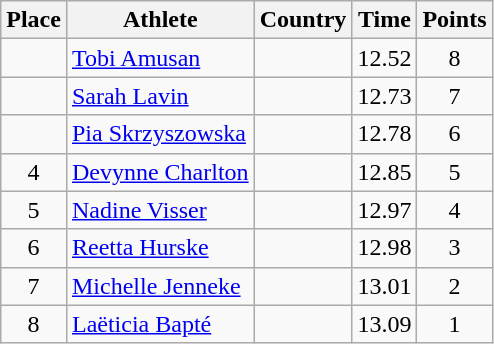<table class="wikitable">
<tr>
<th>Place</th>
<th>Athlete</th>
<th>Country</th>
<th>Time</th>
<th>Points</th>
</tr>
<tr>
<td align=center></td>
<td><a href='#'>Tobi Amusan</a></td>
<td></td>
<td>12.52</td>
<td align=center>8</td>
</tr>
<tr>
<td align=center></td>
<td><a href='#'>Sarah Lavin</a></td>
<td></td>
<td>12.73</td>
<td align=center>7</td>
</tr>
<tr>
<td align=center></td>
<td><a href='#'>Pia Skrzyszowska</a></td>
<td></td>
<td>12.78</td>
<td align=center>6</td>
</tr>
<tr>
<td align=center>4</td>
<td><a href='#'>Devynne Charlton</a></td>
<td></td>
<td>12.85</td>
<td align=center>5</td>
</tr>
<tr>
<td align=center>5</td>
<td><a href='#'>Nadine Visser</a></td>
<td></td>
<td>12.97</td>
<td align=center>4</td>
</tr>
<tr>
<td align=center>6</td>
<td><a href='#'>Reetta Hurske</a></td>
<td></td>
<td>12.98</td>
<td align=center>3</td>
</tr>
<tr>
<td align=center>7</td>
<td><a href='#'>Michelle Jenneke</a></td>
<td></td>
<td>13.01</td>
<td align=center>2</td>
</tr>
<tr>
<td align=center>8</td>
<td><a href='#'>Laëticia Bapté</a></td>
<td></td>
<td>13.09</td>
<td align=center>1</td>
</tr>
</table>
